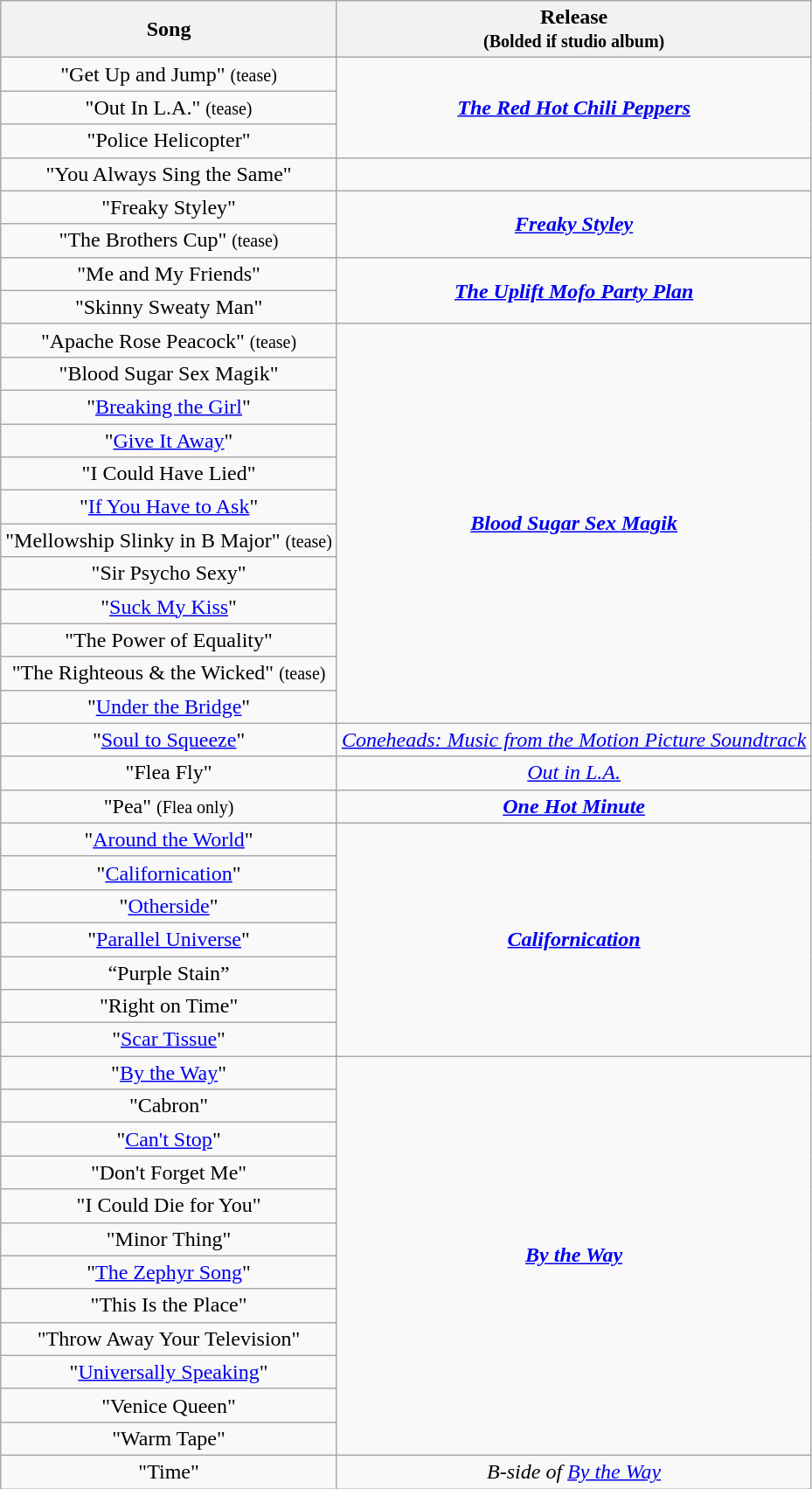<table class="wikitable sortable" style="text-align:center;">
<tr>
<th>Song</th>
<th>Release<br><small>(Bolded if studio album)</small></th>
</tr>
<tr>
<td>"Get Up and Jump" <small>(tease)</small></td>
<td rowspan="3"><strong><em><a href='#'>The Red Hot Chili Peppers</a></em></strong></td>
</tr>
<tr>
<td>"Out In L.A." <small>(tease)</small></td>
</tr>
<tr>
<td>"Police Helicopter"</td>
</tr>
<tr>
<td>"You Always Sing the Same"</td>
</tr>
<tr>
<td>"Freaky Styley"</td>
<td rowspan="2"><strong><em><a href='#'>Freaky Styley</a></em></strong></td>
</tr>
<tr>
<td>"The Brothers Cup" <small>(tease)</small></td>
</tr>
<tr>
<td>"Me and My Friends"</td>
<td rowspan="2"><strong><em><a href='#'>The Uplift Mofo Party Plan</a></em></strong></td>
</tr>
<tr>
<td>"Skinny Sweaty Man"</td>
</tr>
<tr>
<td>"Apache Rose Peacock" <small>(tease)</small></td>
<td rowspan="12"><strong><em><a href='#'>Blood Sugar Sex Magik</a></em></strong></td>
</tr>
<tr>
<td>"Blood Sugar Sex Magik"</td>
</tr>
<tr>
<td>"<a href='#'>Breaking the Girl</a>"</td>
</tr>
<tr>
<td>"<a href='#'>Give It Away</a>"</td>
</tr>
<tr>
<td>"I Could Have Lied"</td>
</tr>
<tr>
<td>"<a href='#'>If You Have to Ask</a>"</td>
</tr>
<tr>
<td>"Mellowship Slinky in B Major" <small>(tease)</small></td>
</tr>
<tr>
<td>"Sir Psycho Sexy"</td>
</tr>
<tr>
<td>"<a href='#'>Suck My Kiss</a>"</td>
</tr>
<tr>
<td>"The Power of Equality"</td>
</tr>
<tr>
<td>"The Righteous & the Wicked" <small>(tease)</small></td>
</tr>
<tr>
<td>"<a href='#'>Under the Bridge</a>"</td>
</tr>
<tr>
<td>"<a href='#'>Soul to Squeeze</a>"</td>
<td><em><a href='#'>Coneheads: Music from the Motion Picture Soundtrack</a></em></td>
</tr>
<tr>
<td>"Flea Fly"</td>
<td><em><a href='#'>Out in L.A.</a></em></td>
</tr>
<tr>
<td>"Pea" <small>(Flea only)</small></td>
<td><strong><em><a href='#'>One Hot Minute</a></em></strong></td>
</tr>
<tr>
<td>"<a href='#'>Around the World</a>"</td>
<td rowspan="7"><strong><em><a href='#'>Californication</a></em></strong></td>
</tr>
<tr>
<td>"<a href='#'>Californication</a>"</td>
</tr>
<tr>
<td>"<a href='#'>Otherside</a>"</td>
</tr>
<tr>
<td>"<a href='#'>Parallel Universe</a>"</td>
</tr>
<tr>
<td>“Purple Stain”</td>
</tr>
<tr>
<td>"Right on Time"</td>
</tr>
<tr>
<td>"<a href='#'>Scar Tissue</a>"</td>
</tr>
<tr>
<td>"<a href='#'>By the Way</a>"</td>
<td rowspan="12"><strong><em><a href='#'>By the Way</a></em></strong></td>
</tr>
<tr>
<td>"Cabron"</td>
</tr>
<tr>
<td>"<a href='#'>Can't Stop</a>"</td>
</tr>
<tr>
<td>"Don't Forget Me"</td>
</tr>
<tr>
<td>"I Could Die for You"</td>
</tr>
<tr>
<td>"Minor Thing"</td>
</tr>
<tr>
<td>"<a href='#'>The Zephyr Song</a>"</td>
</tr>
<tr>
<td>"This Is the Place"</td>
</tr>
<tr>
<td>"Throw Away Your Television"</td>
</tr>
<tr>
<td>"<a href='#'>Universally Speaking</a>"</td>
</tr>
<tr>
<td>"Venice Queen"</td>
</tr>
<tr>
<td>"Warm Tape"</td>
</tr>
<tr>
<td>"Time"</td>
<td><em>B-side of <a href='#'>By the Way</a></em></td>
</tr>
</table>
